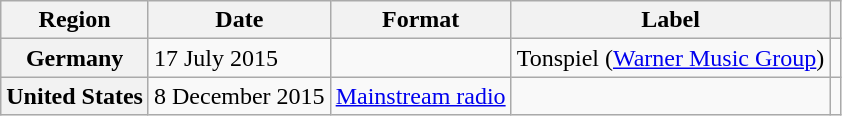<table class="wikitable plainrowheaders">
<tr>
<th>Region</th>
<th>Date</th>
<th>Format</th>
<th>Label</th>
<th></th>
</tr>
<tr>
<th scope="row">Germany</th>
<td>17 July 2015</td>
<td></td>
<td>Tonspiel (<a href='#'>Warner Music Group</a>)</td>
<td></td>
</tr>
<tr>
<th scope="row">United States</th>
<td>8 December 2015</td>
<td><a href='#'>Mainstream radio</a></td>
<td></td>
<td></td>
</tr>
</table>
